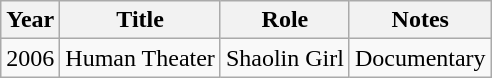<table class="wikitable">
<tr>
<th>Year</th>
<th>Title</th>
<th>Role</th>
<th>Notes</th>
</tr>
<tr>
<td>2006</td>
<td>Human Theater</td>
<td>Shaolin Girl</td>
<td>Documentary</td>
</tr>
</table>
